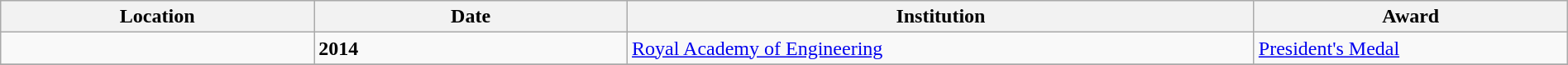<table class="wikitable" style="width:100%;">
<tr>
<th style="width:20%;">Location</th>
<th style="width:20%;">Date</th>
<th style="width:40%;">Institution</th>
<th style="width:20%;">Award</th>
</tr>
<tr>
<td></td>
<td><strong>2014</strong></td>
<td><a href='#'>Royal Academy of Engineering</a></td>
<td><a href='#'>President's Medal</a></td>
</tr>
<tr>
</tr>
</table>
